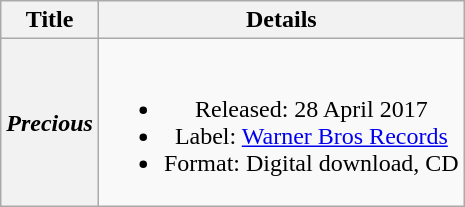<table class="wikitable plainrowheaders" style="text-align:center;">
<tr>
<th scope="col">Title</th>
<th scope="col">Details</th>
</tr>
<tr>
<th scope="row"><em>Precious</em></th>
<td><br><ul><li>Released: 28 April 2017</li><li>Label: <a href='#'>Warner Bros Records</a></li><li>Format: Digital download, CD</li></ul></td>
</tr>
</table>
